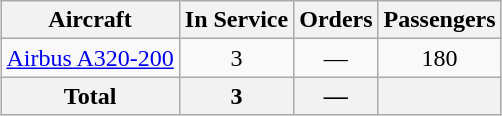<table class="wikitable" style="margin:1em auto; text-align:center;">
<tr>
<th>Aircraft</th>
<th>In Service</th>
<th>Orders</th>
<th>Passengers</th>
</tr>
<tr>
<td><a href='#'>Airbus A320-200</a></td>
<td>3</td>
<td>—</td>
<td>180</td>
</tr>
<tr>
<th>Total</th>
<th>3</th>
<th>—</th>
<th></th>
</tr>
</table>
